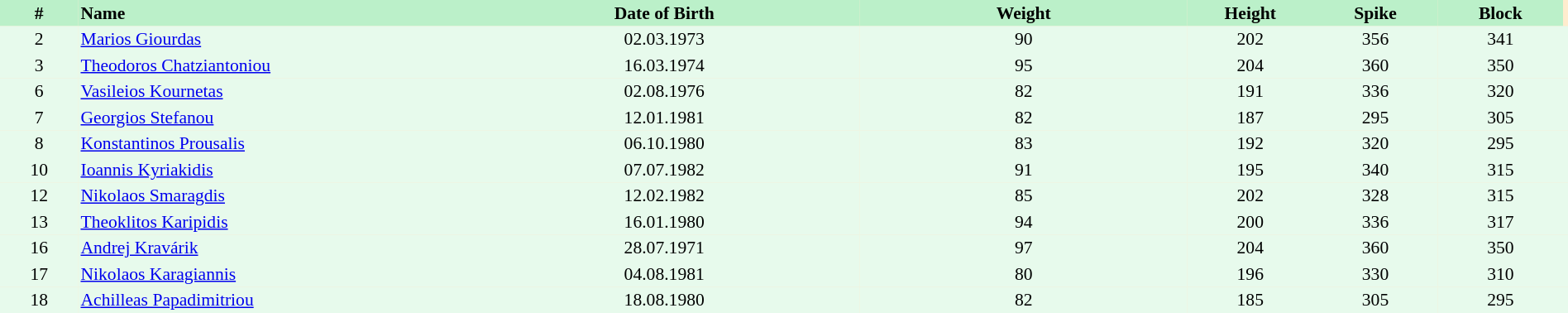<table border=0 cellpadding=2 cellspacing=0  |- bgcolor=#FFECCE style="text-align:center; font-size:90%;" width=100%>
<tr bgcolor=#BBF0C9>
<th width=5%>#</th>
<th width=25% align=left>Name</th>
<th width=25%>Date of Birth</th>
<th width=21%>Weight</th>
<th width=8%>Height</th>
<th width=8%>Spike</th>
<th width=8%>Block</th>
</tr>
<tr bgcolor=#E7FAEC>
<td>2</td>
<td align=left><a href='#'>Marios Giourdas</a></td>
<td>02.03.1973</td>
<td>90</td>
<td>202</td>
<td>356</td>
<td>341</td>
<td></td>
</tr>
<tr bgcolor=#E7FAEC>
<td>3</td>
<td align=left><a href='#'>Theodoros Chatziantoniou</a></td>
<td>16.03.1974</td>
<td>95</td>
<td>204</td>
<td>360</td>
<td>350</td>
<td></td>
</tr>
<tr bgcolor=#E7FAEC>
<td>6</td>
<td align=left><a href='#'>Vasileios Kournetas</a></td>
<td>02.08.1976</td>
<td>82</td>
<td>191</td>
<td>336</td>
<td>320</td>
<td></td>
</tr>
<tr bgcolor=#E7FAEC>
<td>7</td>
<td align=left><a href='#'>Georgios Stefanou</a></td>
<td>12.01.1981</td>
<td>82</td>
<td>187</td>
<td>295</td>
<td>305</td>
<td></td>
</tr>
<tr bgcolor=#E7FAEC>
<td>8</td>
<td align=left><a href='#'>Konstantinos Prousalis</a></td>
<td>06.10.1980</td>
<td>83</td>
<td>192</td>
<td>320</td>
<td>295</td>
<td></td>
</tr>
<tr bgcolor=#E7FAEC>
<td>10</td>
<td align=left><a href='#'>Ioannis Kyriakidis</a></td>
<td>07.07.1982</td>
<td>91</td>
<td>195</td>
<td>340</td>
<td>315</td>
<td></td>
</tr>
<tr bgcolor=#E7FAEC>
<td>12</td>
<td align=left><a href='#'>Nikolaos Smaragdis</a></td>
<td>12.02.1982</td>
<td>85</td>
<td>202</td>
<td>328</td>
<td>315</td>
<td></td>
</tr>
<tr bgcolor=#E7FAEC>
<td>13</td>
<td align=left><a href='#'>Theoklitos Karipidis</a></td>
<td>16.01.1980</td>
<td>94</td>
<td>200</td>
<td>336</td>
<td>317</td>
<td></td>
</tr>
<tr bgcolor=#E7FAEC>
<td>16</td>
<td align=left><a href='#'>Andrej Kravárik</a></td>
<td>28.07.1971</td>
<td>97</td>
<td>204</td>
<td>360</td>
<td>350</td>
<td></td>
</tr>
<tr bgcolor=#E7FAEC>
<td>17</td>
<td align=left><a href='#'>Nikolaos Karagiannis</a></td>
<td>04.08.1981</td>
<td>80</td>
<td>196</td>
<td>330</td>
<td>310</td>
<td></td>
</tr>
<tr bgcolor=#E7FAEC>
<td>18</td>
<td align=left><a href='#'>Achilleas Papadimitriou</a></td>
<td>18.08.1980</td>
<td>82</td>
<td>185</td>
<td>305</td>
<td>295</td>
<td></td>
</tr>
</table>
